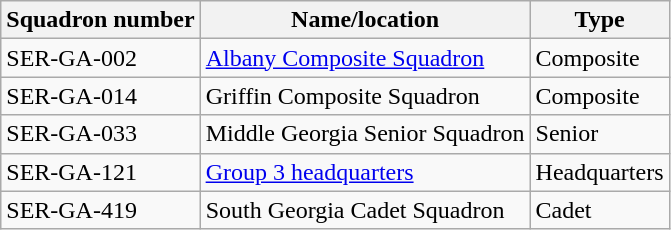<table class="wikitable">
<tr>
<th>Squadron number</th>
<th>Name/location</th>
<th>Type</th>
</tr>
<tr>
<td>SER-GA-002</td>
<td><a href='#'>Albany Composite Squadron</a></td>
<td>Composite</td>
</tr>
<tr>
<td>SER-GA-014</td>
<td>Griffin Composite Squadron</td>
<td>Composite</td>
</tr>
<tr>
<td>SER-GA-033</td>
<td>Middle Georgia Senior Squadron</td>
<td>Senior</td>
</tr>
<tr>
<td>SER-GA-121</td>
<td Group 3 headquarters><a href='#'>Group 3 headquarters</a></td>
<td>Headquarters</td>
</tr>
<tr>
<td>SER-GA-419</td>
<td>South Georgia Cadet Squadron</td>
<td>Cadet</td>
</tr>
</table>
